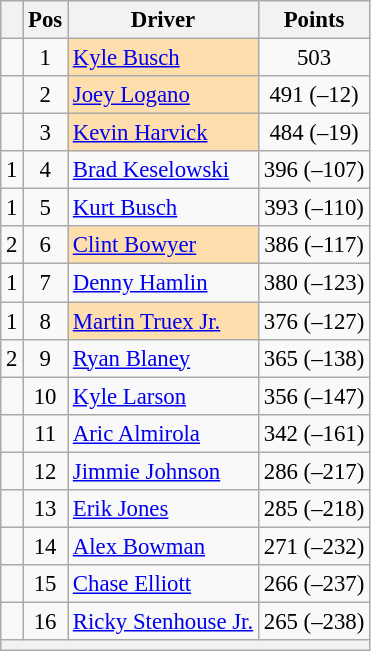<table class="wikitable" style="font-size: 95%">
<tr>
<th></th>
<th>Pos</th>
<th>Driver</th>
<th>Points</th>
</tr>
<tr>
<td align="left"></td>
<td style="text-align:center;">1</td>
<td style="background:#FFDEAD;"><a href='#'>Kyle Busch</a></td>
<td style="text-align:center;">503</td>
</tr>
<tr>
<td align="left"></td>
<td style="text-align:center;">2</td>
<td style="background:#FFDEAD;"><a href='#'>Joey Logano</a></td>
<td style="text-align:center;">491 (–12)</td>
</tr>
<tr>
<td align="left"></td>
<td style="text-align:center;">3</td>
<td style="background:#FFDEAD;"><a href='#'>Kevin Harvick</a></td>
<td style="text-align:center;">484 (–19)</td>
</tr>
<tr>
<td align="left"> 1</td>
<td style="text-align:center;">4</td>
<td><a href='#'>Brad Keselowski</a></td>
<td style="text-align:center;">396 (–107)</td>
</tr>
<tr>
<td align="left"> 1</td>
<td style="text-align:center;">5</td>
<td><a href='#'>Kurt Busch</a></td>
<td style="text-align:center;">393 (–110)</td>
</tr>
<tr>
<td align="left"> 2</td>
<td style="text-align:center;">6</td>
<td style="background:#FFDEAD;"><a href='#'>Clint Bowyer</a></td>
<td style="text-align:center;">386 (–117)</td>
</tr>
<tr>
<td align="left"> 1</td>
<td style="text-align:center;">7</td>
<td><a href='#'>Denny Hamlin</a></td>
<td style="text-align:center;">380 (–123)</td>
</tr>
<tr>
<td align="left"> 1</td>
<td style="text-align:center;">8</td>
<td style="background:#FFDEAD;"><a href='#'>Martin Truex Jr.</a></td>
<td style="text-align:center;">376 (–127)</td>
</tr>
<tr>
<td align="left"> 2</td>
<td style="text-align:center;">9</td>
<td><a href='#'>Ryan Blaney</a></td>
<td style="text-align:center;">365 (–138)</td>
</tr>
<tr>
<td align="left"></td>
<td style="text-align:center;">10</td>
<td><a href='#'>Kyle Larson</a></td>
<td style="text-align:center;">356 (–147)</td>
</tr>
<tr>
<td align="left"></td>
<td style="text-align:center;">11</td>
<td><a href='#'>Aric Almirola</a></td>
<td style="text-align:center;">342 (–161)</td>
</tr>
<tr>
<td align="left"></td>
<td style="text-align:center;">12</td>
<td><a href='#'>Jimmie Johnson</a></td>
<td style="text-align:center;">286 (–217)</td>
</tr>
<tr>
<td align="left"></td>
<td style="text-align:center;">13</td>
<td><a href='#'>Erik Jones</a></td>
<td style="text-align:center;">285 (–218)</td>
</tr>
<tr>
<td align="left"></td>
<td style="text-align:center;">14</td>
<td><a href='#'>Alex Bowman</a></td>
<td style="text-align:center;">271 (–232)</td>
</tr>
<tr>
<td align="left"></td>
<td style="text-align:center;">15</td>
<td><a href='#'>Chase Elliott</a></td>
<td style="text-align:center;">266 (–237)</td>
</tr>
<tr>
<td align="left"></td>
<td style="text-align:center;">16</td>
<td><a href='#'>Ricky Stenhouse Jr.</a></td>
<td style="text-align:center;">265 (–238)</td>
</tr>
<tr class="sortbottom">
<th colspan="9"></th>
</tr>
</table>
